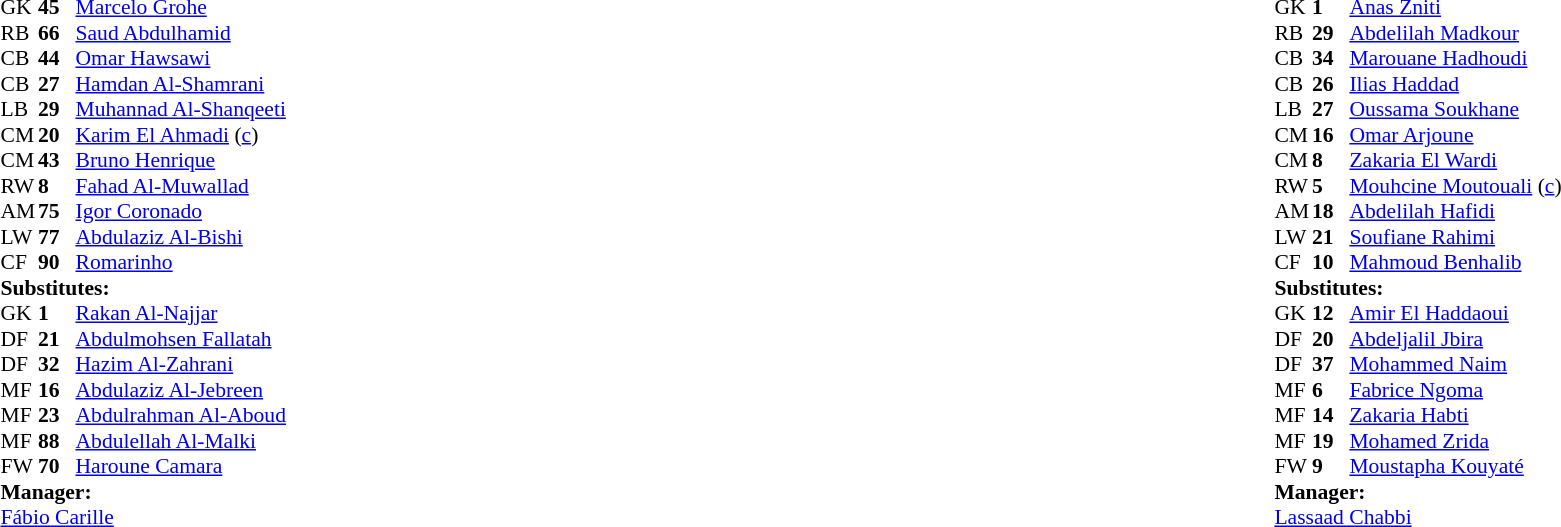<table width="100%">
<tr>
<td valign="top" width="40%"><br><table style="font-size:90%" cellspacing="0" cellpadding="0">
<tr>
<th width=25></th>
<th width=25></th>
</tr>
<tr>
<td>GK</td>
<td><strong>45</strong></td>
<td> <a href='#'>Marcelo Grohe</a></td>
</tr>
<tr>
<td>RB</td>
<td><strong>66</strong></td>
<td> <a href='#'>Saud Abdulhamid</a></td>
<td></td>
</tr>
<tr>
<td>CB</td>
<td><strong>44</strong></td>
<td> <a href='#'>Omar Hawsawi</a></td>
<td></td>
</tr>
<tr>
<td>CB</td>
<td><strong>27</strong></td>
<td> <a href='#'>Hamdan Al-Shamrani</a></td>
</tr>
<tr>
<td>LB</td>
<td><strong>29</strong></td>
<td> <a href='#'>Muhannad Al-Shanqeeti</a></td>
</tr>
<tr>
<td>CM</td>
<td><strong>20</strong></td>
<td> <a href='#'>Karim El Ahmadi</a> (<a href='#'>c</a>)</td>
<td></td>
<td></td>
</tr>
<tr>
<td>CM</td>
<td><strong>43</strong></td>
<td> <a href='#'>Bruno Henrique</a></td>
</tr>
<tr>
<td>RW</td>
<td><strong>8</strong></td>
<td> <a href='#'>Fahad Al-Muwallad</a></td>
</tr>
<tr>
<td>AM</td>
<td><strong>75</strong></td>
<td> <a href='#'>Igor Coronado</a></td>
</tr>
<tr>
<td>LW</td>
<td><strong>77</strong></td>
<td> <a href='#'>Abdulaziz Al-Bishi</a></td>
<td></td>
<td></td>
</tr>
<tr>
<td>CF</td>
<td><strong>90</strong></td>
<td> <a href='#'>Romarinho</a></td>
</tr>
<tr>
<td colspan=3><strong>Substitutes:</strong></td>
</tr>
<tr>
<td>GK</td>
<td><strong>1</strong></td>
<td> <a href='#'>Rakan Al-Najjar</a></td>
</tr>
<tr>
<td>DF</td>
<td><strong>21</strong></td>
<td> <a href='#'>Abdulmohsen Fallatah</a></td>
</tr>
<tr>
<td>DF</td>
<td><strong>32</strong></td>
<td> <a href='#'>Hazim Al-Zahrani</a></td>
</tr>
<tr>
<td>MF</td>
<td><strong>16</strong></td>
<td> <a href='#'>Abdulaziz Al-Jebreen</a></td>
</tr>
<tr>
<td>MF</td>
<td><strong>23</strong></td>
<td> <a href='#'>Abdulrahman Al-Aboud</a></td>
<td></td>
<td></td>
</tr>
<tr>
<td>MF</td>
<td><strong>88</strong></td>
<td> <a href='#'>Abdulellah Al-Malki</a></td>
<td></td>
<td></td>
</tr>
<tr>
<td>FW</td>
<td><strong>70</strong></td>
<td> <a href='#'>Haroune Camara</a></td>
</tr>
<tr>
<td colspan=3><strong>Manager:</strong></td>
</tr>
<tr>
<td colspan=3> <a href='#'>Fábio Carille</a></td>
</tr>
</table>
</td>
<td valign="top"></td>
<td valign="top" width="50%"><br><table style="font-size:90%; margin:auto" cellspacing="0" cellpadding="0">
<tr>
<th width=25></th>
<th width=25></th>
</tr>
<tr>
<td>GK</td>
<td><strong>1</strong></td>
<td> <a href='#'>Anas Zniti</a></td>
<td></td>
</tr>
<tr>
<td>RB</td>
<td><strong>29</strong></td>
<td> <a href='#'>Abdelilah Madkour</a></td>
</tr>
<tr>
<td>CB</td>
<td><strong>34</strong></td>
<td> <a href='#'>Marouane Hadhoudi</a></td>
</tr>
<tr>
<td>CB</td>
<td><strong>26</strong></td>
<td> <a href='#'>Ilias Haddad</a></td>
<td></td>
</tr>
<tr>
<td>LB</td>
<td><strong>27</strong></td>
<td> <a href='#'>Oussama Soukhane</a></td>
</tr>
<tr>
<td>CM</td>
<td><strong>16</strong></td>
<td> <a href='#'>Omar Arjoune</a></td>
</tr>
<tr>
<td>CM</td>
<td><strong>8</strong></td>
<td> <a href='#'>Zakaria El Wardi</a></td>
<td></td>
<td></td>
</tr>
<tr>
<td>RW</td>
<td><strong>5</strong></td>
<td> <a href='#'>Mouhcine Moutouali</a> (<a href='#'>c</a>)</td>
<td></td>
<td></td>
</tr>
<tr>
<td>AM</td>
<td><strong>18</strong></td>
<td> <a href='#'>Abdelilah Hafidi</a></td>
<td></td>
</tr>
<tr>
<td>LW</td>
<td><strong>21</strong></td>
<td> <a href='#'>Soufiane Rahimi</a></td>
<td></td>
</tr>
<tr>
<td>CF</td>
<td><strong>10</strong></td>
<td> <a href='#'>Mahmoud Benhalib</a></td>
<td></td>
<td></td>
</tr>
<tr>
<td colspan=3><strong>Substitutes:</strong></td>
</tr>
<tr>
<td>GK</td>
<td><strong>12</strong></td>
<td> <a href='#'>Amir El Haddaoui</a></td>
</tr>
<tr>
<td>DF</td>
<td><strong>20</strong></td>
<td> <a href='#'>Abdeljalil Jbira</a></td>
</tr>
<tr>
<td>DF</td>
<td><strong>37</strong></td>
<td> <a href='#'>Mohammed Naim</a></td>
</tr>
<tr>
<td>MF</td>
<td><strong>6</strong></td>
<td> <a href='#'>Fabrice Ngoma</a></td>
</tr>
<tr>
<td>MF</td>
<td><strong>14</strong></td>
<td> <a href='#'>Zakaria Habti</a></td>
<td></td>
<td></td>
</tr>
<tr>
<td>MF</td>
<td><strong>19</strong></td>
<td> <a href='#'>Mohamed Zrida</a></td>
<td></td>
<td></td>
</tr>
<tr>
<td>FW</td>
<td><strong>9</strong></td>
<td> <a href='#'>Moustapha Kouyaté</a></td>
<td></td>
<td></td>
</tr>
<tr>
<td colspan=3><strong>Manager:</strong></td>
</tr>
<tr>
<td colspan=3> <a href='#'>Lassaad Chabbi</a></td>
</tr>
</table>
</td>
</tr>
</table>
